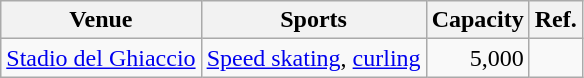<table class="wikitable">
<tr>
<th>Venue</th>
<th>Sports</th>
<th>Capacity</th>
<th>Ref.</th>
</tr>
<tr>
<td><a href='#'>Stadio del Ghiaccio</a></td>
<td><a href='#'>Speed skating</a>, <a href='#'>curling</a></td>
<td align=right>5,000</td>
<td></td>
</tr>
</table>
